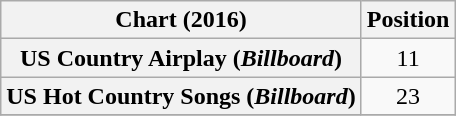<table class="wikitable sortable plainrowheaders" style="text-align:center">
<tr>
<th scope="col">Chart (2016)</th>
<th scope="col">Position</th>
</tr>
<tr>
<th scope="row">US Country Airplay (<em>Billboard</em>)</th>
<td>11</td>
</tr>
<tr>
<th scope="row">US Hot Country Songs (<em>Billboard</em>)</th>
<td>23</td>
</tr>
<tr>
</tr>
</table>
